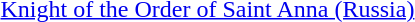<table>
<tr>
<td rowspan=2 style="width:60px; vertical-align:top;"></td>
<td><a href='#'>Knight of the Order of Saint Anna (Russia)</a></td>
</tr>
<tr>
<td></td>
</tr>
</table>
